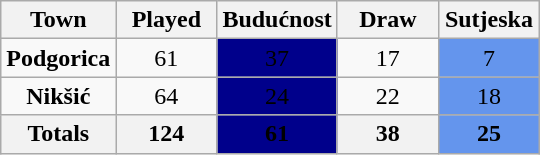<table class="wikitable" style="text-align:center">
<tr>
<th>Town</th>
<th width=60>Played</th>
<th width=60>Budućnost</th>
<th width=60>Draw</th>
<th width=60>Sutjeska</th>
</tr>
<tr>
<td align=center><strong>Podgorica</strong></td>
<td>61</td>
<td bgcolor="darkblue"><span>37</span></td>
<td>17</td>
<td bgcolor="cornflowerblue"><span>7</span></td>
</tr>
<tr>
<td align=center><strong>Nikšić</strong></td>
<td>64</td>
<td bgcolor="darkblue"><span>24</span></td>
<td>22</td>
<td bgcolor="cornflowerblue"><span>18</span></td>
</tr>
<tr class="sortbottom">
<th align=center>Totals</th>
<th>124</th>
<td bgcolor="darkblue"><span><strong>61</strong></span></td>
<th>38</th>
<td bgcolor="cornflowerblue"><span><strong>25</strong></span></td>
</tr>
</table>
